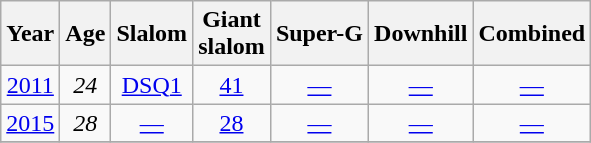<table class=wikitable style="text-align:center">
<tr>
<th>Year</th>
<th>Age</th>
<th>Slalom</th>
<th>Giant<br>slalom</th>
<th>Super-G</th>
<th>Downhill</th>
<th>Combined</th>
</tr>
<tr>
<td><a href='#'>2011</a></td>
<td><em>24</em></td>
<td><a href='#'>DSQ1</a></td>
<td><a href='#'>41</a></td>
<td><a href='#'>—</a></td>
<td><a href='#'>—</a></td>
<td><a href='#'>—</a></td>
</tr>
<tr>
<td><a href='#'>2015</a></td>
<td><em>28</em></td>
<td><a href='#'>—</a></td>
<td><a href='#'>28</a></td>
<td><a href='#'>—</a></td>
<td><a href='#'>—</a></td>
<td><a href='#'>—</a></td>
</tr>
<tr>
</tr>
</table>
